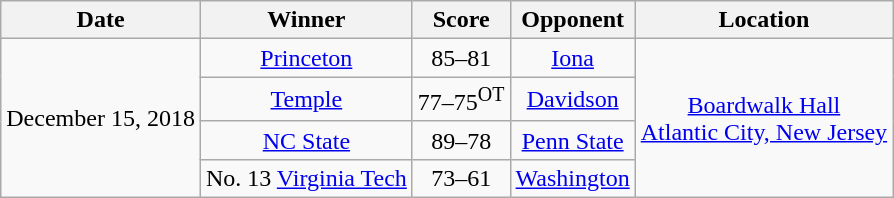<table class="wikitable" style="text-align: center">
<tr>
<th>Date</th>
<th>Winner</th>
<th>Score</th>
<th>Opponent</th>
<th>Location</th>
</tr>
<tr>
<td rowspan="4">December 15, 2018</td>
<td><a href='#'>Princeton</a></td>
<td>85–81</td>
<td><a href='#'>Iona</a></td>
<td rowspan="16"><a href='#'>Boardwalk Hall</a><br><a href='#'>Atlantic City, New Jersey</a></td>
</tr>
<tr>
<td><a href='#'>Temple</a></td>
<td>77–75<sup>OT</sup></td>
<td><a href='#'>Davidson</a></td>
</tr>
<tr>
<td><a href='#'>NC State</a></td>
<td>89–78</td>
<td><a href='#'>Penn State</a></td>
</tr>
<tr>
<td>No. 13 <a href='#'>Virginia Tech</a></td>
<td>73–61</td>
<td><a href='#'>Washington</a></td>
</tr>
</table>
